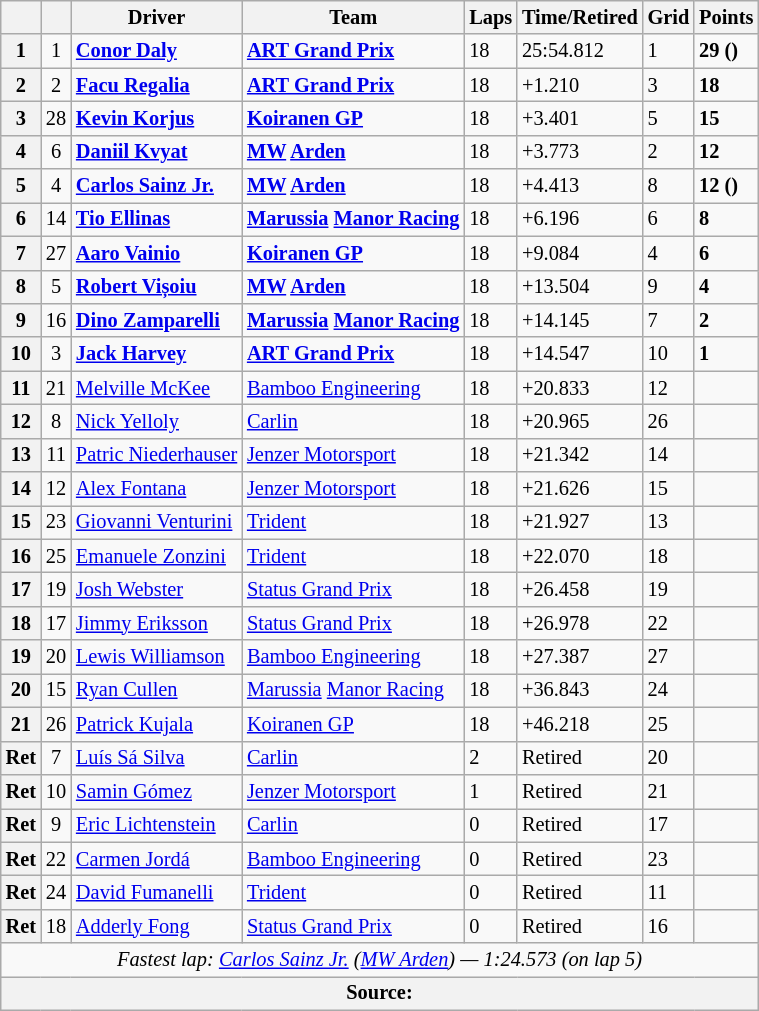<table class="wikitable" style="font-size:85%">
<tr>
<th></th>
<th></th>
<th>Driver</th>
<th>Team</th>
<th>Laps</th>
<th>Time/Retired</th>
<th>Grid</th>
<th>Points</th>
</tr>
<tr>
<th>1</th>
<td align="center">1</td>
<td> <strong><a href='#'>Conor Daly</a></strong></td>
<td><strong><a href='#'>ART Grand Prix</a></strong></td>
<td>18</td>
<td>25:54.812</td>
<td>1</td>
<td><strong>29 ()</strong></td>
</tr>
<tr>
<th>2</th>
<td align="center">2</td>
<td> <strong><a href='#'>Facu Regalia</a></strong></td>
<td><strong><a href='#'>ART Grand Prix</a></strong></td>
<td>18</td>
<td>+1.210</td>
<td>3</td>
<td><strong>18</strong></td>
</tr>
<tr>
<th>3</th>
<td align="center">28</td>
<td> <strong><a href='#'>Kevin Korjus</a></strong></td>
<td><strong><a href='#'>Koiranen GP</a></strong></td>
<td>18</td>
<td>+3.401</td>
<td>5</td>
<td><strong>15</strong></td>
</tr>
<tr>
<th>4</th>
<td align="center">6</td>
<td> <strong><a href='#'>Daniil Kvyat</a></strong></td>
<td><strong><a href='#'>MW</a> <a href='#'>Arden</a></strong></td>
<td>18</td>
<td>+3.773</td>
<td>2</td>
<td><strong>12</strong></td>
</tr>
<tr>
<th>5</th>
<td align="center">4</td>
<td> <strong><a href='#'>Carlos Sainz Jr.</a></strong></td>
<td><strong><a href='#'>MW</a> <a href='#'>Arden</a></strong></td>
<td>18</td>
<td>+4.413</td>
<td>8</td>
<td><strong>12 ()</strong></td>
</tr>
<tr>
<th>6</th>
<td align="center">14</td>
<td> <strong><a href='#'>Tio Ellinas</a></strong></td>
<td><strong><a href='#'>Marussia</a> <a href='#'>Manor Racing</a></strong></td>
<td>18</td>
<td>+6.196</td>
<td>6</td>
<td><strong>8</strong></td>
</tr>
<tr>
<th>7</th>
<td align="center">27</td>
<td> <strong><a href='#'>Aaro Vainio</a></strong></td>
<td><strong><a href='#'>Koiranen GP</a></strong></td>
<td>18</td>
<td>+9.084</td>
<td>4</td>
<td><strong>6</strong></td>
</tr>
<tr>
<th>8</th>
<td align="center">5</td>
<td> <strong><a href='#'>Robert Vișoiu</a></strong></td>
<td><strong><a href='#'>MW</a> <a href='#'>Arden</a></strong></td>
<td>18</td>
<td>+13.504</td>
<td>9</td>
<td><strong>4</strong></td>
</tr>
<tr>
<th>9</th>
<td align="center">16</td>
<td> <strong><a href='#'>Dino Zamparelli</a></strong></td>
<td><strong><a href='#'>Marussia</a> <a href='#'>Manor Racing</a></strong></td>
<td>18</td>
<td>+14.145</td>
<td>7</td>
<td><strong>2</strong></td>
</tr>
<tr>
<th>10</th>
<td align="center">3</td>
<td> <strong><a href='#'>Jack Harvey</a></strong></td>
<td><strong><a href='#'>ART Grand Prix</a></strong></td>
<td>18</td>
<td>+14.547</td>
<td>10</td>
<td><strong>1</strong></td>
</tr>
<tr>
<th>11</th>
<td align="center">21</td>
<td> <a href='#'>Melville McKee</a></td>
<td><a href='#'>Bamboo Engineering</a></td>
<td>18</td>
<td>+20.833</td>
<td>12</td>
<td></td>
</tr>
<tr>
<th>12</th>
<td align="center">8</td>
<td> <a href='#'>Nick Yelloly</a></td>
<td><a href='#'>Carlin</a></td>
<td>18</td>
<td>+20.965</td>
<td>26</td>
<td></td>
</tr>
<tr>
<th>13</th>
<td align="center">11</td>
<td> <a href='#'>Patric Niederhauser</a></td>
<td><a href='#'>Jenzer Motorsport</a></td>
<td>18</td>
<td>+21.342</td>
<td>14</td>
<td></td>
</tr>
<tr>
<th>14</th>
<td align="center">12</td>
<td> <a href='#'>Alex Fontana</a></td>
<td><a href='#'>Jenzer Motorsport</a></td>
<td>18</td>
<td>+21.626</td>
<td>15</td>
<td></td>
</tr>
<tr>
<th>15</th>
<td align="center">23</td>
<td> <a href='#'>Giovanni Venturini</a></td>
<td><a href='#'>Trident</a></td>
<td>18</td>
<td>+21.927</td>
<td>13</td>
<td></td>
</tr>
<tr>
<th>16</th>
<td align="center">25</td>
<td> <a href='#'>Emanuele Zonzini</a></td>
<td><a href='#'>Trident</a></td>
<td>18</td>
<td>+22.070</td>
<td>18</td>
<td></td>
</tr>
<tr>
<th>17</th>
<td align="center">19</td>
<td> <a href='#'>Josh Webster</a></td>
<td><a href='#'>Status Grand Prix</a></td>
<td>18</td>
<td>+26.458</td>
<td>19</td>
<td></td>
</tr>
<tr>
<th>18</th>
<td align="center">17</td>
<td> <a href='#'>Jimmy Eriksson</a></td>
<td><a href='#'>Status Grand Prix</a></td>
<td>18</td>
<td>+26.978</td>
<td>22</td>
<td></td>
</tr>
<tr>
<th>19</th>
<td align="center">20</td>
<td> <a href='#'>Lewis Williamson</a></td>
<td><a href='#'>Bamboo Engineering</a></td>
<td>18</td>
<td>+27.387</td>
<td>27</td>
<td></td>
</tr>
<tr>
<th>20</th>
<td align="center">15</td>
<td> <a href='#'>Ryan Cullen</a></td>
<td><a href='#'>Marussia</a> <a href='#'>Manor Racing</a></td>
<td>18</td>
<td>+36.843</td>
<td>24</td>
<td></td>
</tr>
<tr>
<th>21</th>
<td align="center">26</td>
<td> <a href='#'>Patrick Kujala</a></td>
<td><a href='#'>Koiranen GP</a></td>
<td>18</td>
<td>+46.218</td>
<td>25</td>
<td></td>
</tr>
<tr>
<th>Ret</th>
<td align="center">7</td>
<td> <a href='#'>Luís Sá Silva</a></td>
<td><a href='#'>Carlin</a></td>
<td>2</td>
<td>Retired</td>
<td>20</td>
<td></td>
</tr>
<tr>
<th>Ret</th>
<td align="center">10</td>
<td> <a href='#'>Samin Gómez</a></td>
<td><a href='#'>Jenzer Motorsport</a></td>
<td>1</td>
<td>Retired</td>
<td>21</td>
<td></td>
</tr>
<tr>
<th>Ret</th>
<td align="center">9</td>
<td> <a href='#'>Eric Lichtenstein</a></td>
<td><a href='#'>Carlin</a></td>
<td>0</td>
<td>Retired</td>
<td>17</td>
<td></td>
</tr>
<tr>
<th>Ret</th>
<td align="center">22</td>
<td> <a href='#'>Carmen Jordá</a></td>
<td><a href='#'>Bamboo Engineering</a></td>
<td>0</td>
<td>Retired</td>
<td>23</td>
<td></td>
</tr>
<tr>
<th>Ret</th>
<td align="center">24</td>
<td> <a href='#'>David Fumanelli</a></td>
<td><a href='#'>Trident</a></td>
<td>0</td>
<td>Retired</td>
<td>11</td>
<td></td>
</tr>
<tr>
<th>Ret</th>
<td align="center">18</td>
<td> <a href='#'>Adderly Fong</a></td>
<td><a href='#'>Status Grand Prix</a></td>
<td>0</td>
<td>Retired</td>
<td>16</td>
<td></td>
</tr>
<tr>
<td colspan="8" align="center"><em>Fastest lap: <a href='#'>Carlos Sainz Jr.</a> (<a href='#'>MW Arden</a>) — 1:24.573 (on lap 5)</em></td>
</tr>
<tr>
<th colspan="8">Source:</th>
</tr>
</table>
